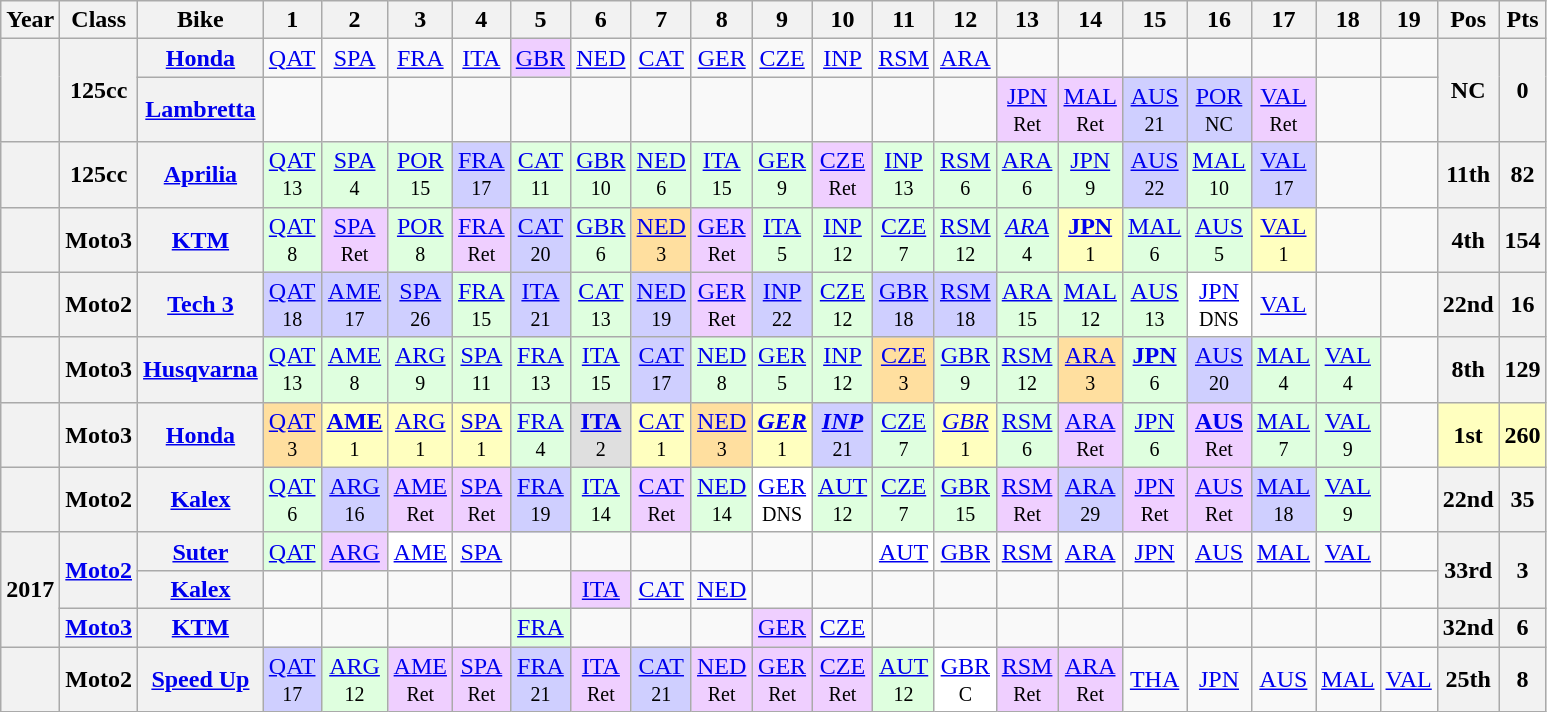<table class="wikitable" style="text-align:center;">
<tr>
<th>Year</th>
<th>Class</th>
<th>Bike</th>
<th>1</th>
<th>2</th>
<th>3</th>
<th>4</th>
<th>5</th>
<th>6</th>
<th>7</th>
<th>8</th>
<th>9</th>
<th>10</th>
<th>11</th>
<th>12</th>
<th>13</th>
<th>14</th>
<th>15</th>
<th>16</th>
<th>17</th>
<th>18</th>
<th>19</th>
<th>Pos</th>
<th>Pts</th>
</tr>
<tr>
<th rowspan="2"></th>
<th rowspan="2">125cc</th>
<th><a href='#'>Honda</a></th>
<td><a href='#'>QAT</a></td>
<td><a href='#'>SPA</a></td>
<td><a href='#'>FRA</a></td>
<td><a href='#'>ITA</a></td>
<td style="background:#EFCFFF;"><a href='#'>GBR</a><br></td>
<td><a href='#'>NED</a></td>
<td><a href='#'>CAT</a></td>
<td><a href='#'>GER</a></td>
<td><a href='#'>CZE</a></td>
<td><a href='#'>INP</a></td>
<td><a href='#'>RSM</a></td>
<td><a href='#'>ARA</a></td>
<td></td>
<td></td>
<td></td>
<td></td>
<td></td>
<td></td>
<td></td>
<th rowspan="2">NC</th>
<th rowspan="2">0</th>
</tr>
<tr>
<th><a href='#'>Lambretta</a></th>
<td></td>
<td></td>
<td></td>
<td></td>
<td></td>
<td></td>
<td></td>
<td></td>
<td></td>
<td></td>
<td></td>
<td></td>
<td style="background:#EFCFFF;"><a href='#'>JPN</a><br><small>Ret</small></td>
<td style="background:#EFCFFF;"><a href='#'>MAL</a><br><small>Ret</small></td>
<td style="background:#CFCFFF;"><a href='#'>AUS</a><br><small>21</small></td>
<td style="background:#CFCFFF;"><a href='#'>POR</a><br><small>NC</small></td>
<td style="background:#EFCFFF;"><a href='#'>VAL</a><br><small>Ret</small></td>
<td></td>
</tr>
<tr>
<th></th>
<th>125cc</th>
<th><a href='#'>Aprilia</a></th>
<td style="background:#dfffdf;"><a href='#'>QAT</a><br><small>13</small></td>
<td style="background:#dfffdf;"><a href='#'>SPA</a><br><small>4</small></td>
<td style="background:#dfffdf;"><a href='#'>POR</a><br><small>15</small></td>
<td style="background:#cfcfff;"><a href='#'>FRA</a><br><small>17</small></td>
<td style="background:#dfffdf;"><a href='#'>CAT</a><br><small>11</small></td>
<td style="background:#dfffdf;"><a href='#'>GBR</a><br><small>10</small></td>
<td style="background:#dfffdf;"><a href='#'>NED</a><br><small>6</small></td>
<td style="background:#dfffdf;"><a href='#'>ITA</a><br><small>15</small></td>
<td style="background:#dfffdf;"><a href='#'>GER</a><br><small>9</small></td>
<td style="background:#EFCFFF;"><a href='#'>CZE</a><br><small>Ret</small></td>
<td style="background:#dfffdf;"><a href='#'>INP</a><br><small>13</small></td>
<td style="background:#dfffdf;"><a href='#'>RSM</a><br><small>6</small></td>
<td style="background:#dfffdf;"><a href='#'>ARA</a><br><small>6</small></td>
<td style="background:#dfffdf;"><a href='#'>JPN</a><br><small>9</small></td>
<td style="background:#cfcfff;"><a href='#'>AUS</a><br><small>22</small></td>
<td style="background:#dfffdf;"><a href='#'>MAL</a><br><small>10</small></td>
<td style="background:#cfcfff;"><a href='#'>VAL</a><br><small>17</small></td>
<td></td>
<td></td>
<th>11th</th>
<th>82</th>
</tr>
<tr>
<th></th>
<th>Moto3</th>
<th><a href='#'>KTM</a></th>
<td style="background:#DFFFDF;"><a href='#'>QAT</a><br><small>8</small></td>
<td style="background:#efcfff;"><a href='#'>SPA</a><br><small>Ret</small></td>
<td style="background:#DFFFDF;"><a href='#'>POR</a><br><small>8</small></td>
<td style="background:#efcfff;"><a href='#'>FRA</a><br><small>Ret</small></td>
<td style="background:#cfcfff;"><a href='#'>CAT</a><br><small>20</small></td>
<td style="background:#DFFFDF;"><a href='#'>GBR</a><br><small>6</small></td>
<td style="background:#ffdf9f;"><a href='#'>NED</a><br><small>3</small></td>
<td style="background:#efcfff;"><a href='#'>GER</a><br><small>Ret</small></td>
<td style="background:#DFFFDF;"><a href='#'>ITA</a><br><small>5</small></td>
<td style="background:#DFFFDF;"><a href='#'>INP</a><br><small>12</small></td>
<td style="background:#DFFFDF;"><a href='#'>CZE</a><br><small>7</small></td>
<td style="background:#DFFFDF;"><a href='#'>RSM</a><br><small>12</small></td>
<td style="background:#DFFFDF;"><em><a href='#'>ARA</a></em><br><small>4</small></td>
<td style="background:#ffffbf;"><strong><a href='#'>JPN</a></strong><br><small>1</small></td>
<td style="background:#DFFFDF;"><a href='#'>MAL</a><br><small>6</small></td>
<td style="background:#dfffdf;"><a href='#'>AUS</a><br><small>5</small></td>
<td style="background:#ffffbf;"><a href='#'>VAL</a><br><small>1</small></td>
<td></td>
<td></td>
<th>4th</th>
<th>154</th>
</tr>
<tr>
<th></th>
<th>Moto2</th>
<th><a href='#'>Tech 3</a></th>
<td style="background:#cfcfff;"><a href='#'>QAT</a><br><small>18</small></td>
<td style="background:#cfcfff;"><a href='#'>AME</a><br><small>17</small></td>
<td style="background:#cfcfff;"><a href='#'>SPA</a><br><small>26</small></td>
<td style="background:#dfffdf;"><a href='#'>FRA</a><br><small>15</small></td>
<td style="background:#cfcfff;"><a href='#'>ITA</a><br><small>21</small></td>
<td style="background:#dfffdf;"><a href='#'>CAT</a><br><small>13</small></td>
<td style="background:#cfcfff;"><a href='#'>NED</a><br><small>19</small></td>
<td style="background:#efcfff;"><a href='#'>GER</a><br><small>Ret</small></td>
<td style="background:#cfcfff;"><a href='#'>INP</a><br><small>22</small></td>
<td style="background:#dfffdf;"><a href='#'>CZE</a><br><small>12</small></td>
<td style="background:#cfcfff;"><a href='#'>GBR</a><br><small>18</small></td>
<td style="background:#cfcfff;"><a href='#'>RSM</a><br><small>18</small></td>
<td style="background:#dfffdf;"><a href='#'>ARA</a><br><small>15</small></td>
<td style="background:#dfffdf;"><a href='#'>MAL</a><br><small>12</small></td>
<td style="background:#dfffdf;"><a href='#'>AUS</a><br><small>13</small></td>
<td style="background:#ffffff;"><a href='#'>JPN</a><br><small>DNS</small></td>
<td><a href='#'>VAL</a></td>
<td></td>
<td></td>
<th>22nd</th>
<th>16</th>
</tr>
<tr>
<th></th>
<th>Moto3</th>
<th><a href='#'>Husqvarna</a></th>
<td style="background:#dfffdf;"><a href='#'>QAT</a><br><small>13</small></td>
<td style="background:#dfffdf;"><a href='#'>AME</a><br><small>8</small></td>
<td style="background:#dfffdf;"><a href='#'>ARG</a><br><small>9</small></td>
<td style="background:#dfffdf;"><a href='#'>SPA</a><br><small>11</small></td>
<td style="background:#dfffdf;"><a href='#'>FRA</a><br><small>13</small></td>
<td style="background:#dfffdf;"><a href='#'>ITA</a><br><small>15</small></td>
<td style="background:#cfcfff;"><a href='#'>CAT</a><br><small>17</small></td>
<td style="background:#dfffdf;"><a href='#'>NED</a><br><small>8</small></td>
<td style="background:#dfffdf;"><a href='#'>GER</a><br><small>5</small></td>
<td style="background:#dfffdf;"><a href='#'>INP</a><br><small>12</small></td>
<td style="background:#ffdf9f;"><a href='#'>CZE</a><br><small>3</small></td>
<td style="background:#dfffdf;"><a href='#'>GBR</a><br><small>9</small></td>
<td style="background:#dfffdf;"><a href='#'>RSM</a><br><small>12</small></td>
<td style="background:#ffdf9f;"><a href='#'>ARA</a><br><small>3</small></td>
<td style="background:#dfffdf;"><strong><a href='#'>JPN</a></strong><br><small>6</small></td>
<td style="background:#cfcfff;"><a href='#'>AUS</a><br><small>20</small></td>
<td style="background:#dfffdf;"><a href='#'>MAL</a><br><small>4</small></td>
<td style="background:#dfffdf;"><a href='#'>VAL</a><br><small>4</small></td>
<td></td>
<th>8th</th>
<th>129</th>
</tr>
<tr>
<th></th>
<th>Moto3</th>
<th><a href='#'>Honda</a></th>
<td style="background:#ffdf9f;"><a href='#'>QAT</a><br><small>3</small></td>
<td style="background:#ffffbf;"><strong><a href='#'>AME</a></strong><br><small>1</small></td>
<td style="background:#ffffbf;"><a href='#'>ARG</a><br><small>1</small></td>
<td style="background:#ffffbf;"><a href='#'>SPA</a><br><small>1</small></td>
<td style="background:#dfffdf;"><a href='#'>FRA</a><br><small>4</small></td>
<td style="background:#dfdfdf;"><strong><a href='#'>ITA</a></strong><br><small>2</small></td>
<td style="background:#ffffbf;"><a href='#'>CAT</a><br><small>1</small></td>
<td style="background:#ffdf9f;"><a href='#'>NED</a><br><small>3</small></td>
<td style="background:#ffffbf;"><strong><em><a href='#'>GER</a></em></strong><br><small>1</small></td>
<td style="background:#cfcfff;"><strong><em><a href='#'>INP</a></em></strong><br><small>21</small></td>
<td style="background:#dfffdf;"><a href='#'>CZE</a><br><small>7</small></td>
<td style="background:#ffffbf;"><em><a href='#'>GBR</a></em><br><small>1</small></td>
<td style="background:#dfffdf;"><a href='#'>RSM</a><br><small>6</small></td>
<td style="background:#efcfff;"><a href='#'>ARA</a><br><small>Ret</small></td>
<td style="background:#dfffdf;"><a href='#'>JPN</a><br><small>6</small></td>
<td style="background:#efcfff;"><strong><a href='#'>AUS</a></strong><br><small>Ret</small></td>
<td style="background:#dfffdf;"><a href='#'>MAL</a><br><small>7</small></td>
<td style="background:#dfffdf;"><a href='#'>VAL</a><br><small>9</small></td>
<td></td>
<th style="background:#ffffbf;">1st</th>
<th style="background:#ffffbf;">260</th>
</tr>
<tr>
<th></th>
<th>Moto2</th>
<th><a href='#'>Kalex</a></th>
<td style="background:#dfffdf;"><a href='#'>QAT</a><br><small>6</small></td>
<td style="background:#cfcfff;"><a href='#'>ARG</a><br><small>16</small></td>
<td style="background:#EFCFFF;"><a href='#'>AME</a><br><small>Ret</small></td>
<td style="background:#EFCFFF;"><a href='#'>SPA</a><br><small>Ret</small></td>
<td style="background:#cfcfff;"><a href='#'>FRA</a><br><small>19</small></td>
<td style="background:#dfffdf;"><a href='#'>ITA</a><br><small>14</small></td>
<td style="background:#EFCFFF;"><a href='#'>CAT</a><br><small>Ret</small></td>
<td style="background:#dfffdf;"><a href='#'>NED</a><br><small>14</small></td>
<td style="background:#ffffff;"><a href='#'>GER</a><br><small>DNS</small></td>
<td style="background:#dfffdf;"><a href='#'>AUT</a><br><small>12</small></td>
<td style="background:#dfffdf;"><a href='#'>CZE</a><br><small>7</small></td>
<td style="background:#dfffdf;"><a href='#'>GBR</a><br><small>15</small></td>
<td style="background:#EFCFFF;"><a href='#'>RSM</a><br><small>Ret</small></td>
<td style="background:#cfcfff;"><a href='#'>ARA</a><br><small>29</small></td>
<td style="background:#efcfff;"><a href='#'>JPN</a><br><small>Ret</small></td>
<td style="background:#efcfff;"><a href='#'>AUS</a><br><small>Ret</small></td>
<td style="background:#cfcfff;"><a href='#'>MAL</a><br><small>18</small></td>
<td style="background:#dfffdf;"><a href='#'>VAL</a><br><small>9</small></td>
<td></td>
<th>22nd</th>
<th>35</th>
</tr>
<tr>
<th rowspan="3">2017</th>
<th rowspan="2"><a href='#'>Moto2</a></th>
<th><a href='#'>Suter</a></th>
<td style="background:#dfffdf;"><a href='#'>QAT</a><br></td>
<td style="background:#efcfff;"><a href='#'>ARG</a><br></td>
<td style="background:#ffffff;"><a href='#'>AME</a><br></td>
<td><a href='#'>SPA</a></td>
<td></td>
<td></td>
<td></td>
<td></td>
<td></td>
<td></td>
<td style="background:#FFFFFF;"><a href='#'>AUT</a><br></td>
<td><a href='#'>GBR</a></td>
<td><a href='#'>RSM</a></td>
<td><a href='#'>ARA</a></td>
<td><a href='#'>JPN</a></td>
<td><a href='#'>AUS</a></td>
<td><a href='#'>MAL</a></td>
<td><a href='#'>VAL</a></td>
<td></td>
<th rowspan="2">33rd</th>
<th rowspan="2">3</th>
</tr>
<tr>
<th><a href='#'>Kalex</a></th>
<td></td>
<td></td>
<td></td>
<td></td>
<td></td>
<td style="background:#EFCFFF;"><a href='#'>ITA</a><br></td>
<td><a href='#'>CAT</a></td>
<td><a href='#'>NED</a></td>
<td></td>
<td></td>
<td></td>
<td></td>
<td></td>
<td></td>
<td></td>
<td></td>
<td></td>
<td></td>
</tr>
<tr>
<th><a href='#'>Moto3</a></th>
<th><a href='#'>KTM</a></th>
<td></td>
<td></td>
<td></td>
<td></td>
<td style="background:#dfffdf;"><a href='#'>FRA</a><br></td>
<td></td>
<td></td>
<td></td>
<td style="background:#efcfff;"><a href='#'>GER</a><br></td>
<td><a href='#'>CZE</a></td>
<td></td>
<td></td>
<td></td>
<td></td>
<td></td>
<td></td>
<td></td>
<td></td>
<td></td>
<th>32nd</th>
<th>6</th>
</tr>
<tr>
<th></th>
<th>Moto2</th>
<th><a href='#'>Speed Up</a></th>
<td style="background:#cfcfff;"><a href='#'>QAT</a><br><small>17</small></td>
<td style="background:#dfffdf;"><a href='#'>ARG</a><br><small>12</small></td>
<td style="background:#efcfff;"><a href='#'>AME</a><br><small>Ret</small></td>
<td style="background:#efcfff;"><a href='#'>SPA</a><br><small>Ret</small></td>
<td style="background:#cfcfff;"><a href='#'>FRA</a><br><small>21</small></td>
<td style="background:#efcfff;"><a href='#'>ITA</a><br><small>Ret</small></td>
<td style="background:#cfcfff;"><a href='#'>CAT</a><br><small>21</small></td>
<td style="background:#efcfff;"><a href='#'>NED</a><br><small>Ret</small></td>
<td style="background:#efcfff;"><a href='#'>GER</a><br><small>Ret</small></td>
<td style="background:#efcfff;"><a href='#'>CZE</a><br><small>Ret</small></td>
<td style="background:#dfffdf;"><a href='#'>AUT</a><br><small>12</small></td>
<td style="background:#ffffff;"><a href='#'>GBR</a><br><small>C</small></td>
<td style="background:#efcfff;"><a href='#'>RSM</a><br><small>Ret</small></td>
<td style="background:#efcfff;"><a href='#'>ARA</a><br><small>Ret</small></td>
<td><a href='#'>THA</a></td>
<td><a href='#'>JPN</a></td>
<td><a href='#'>AUS</a></td>
<td><a href='#'>MAL</a></td>
<td><a href='#'>VAL</a></td>
<th>25th</th>
<th>8</th>
</tr>
</table>
